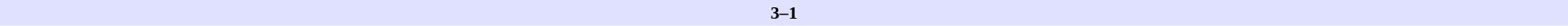<table border=0 cellspacing=0 cellpadding=2 style=font-size:90% width=100%>
<tr bgcolor=#e0e0ff>
<td align=right width=40%></td>
<th>3–1</th>
<td align=left width=40%></td>
</tr>
</table>
